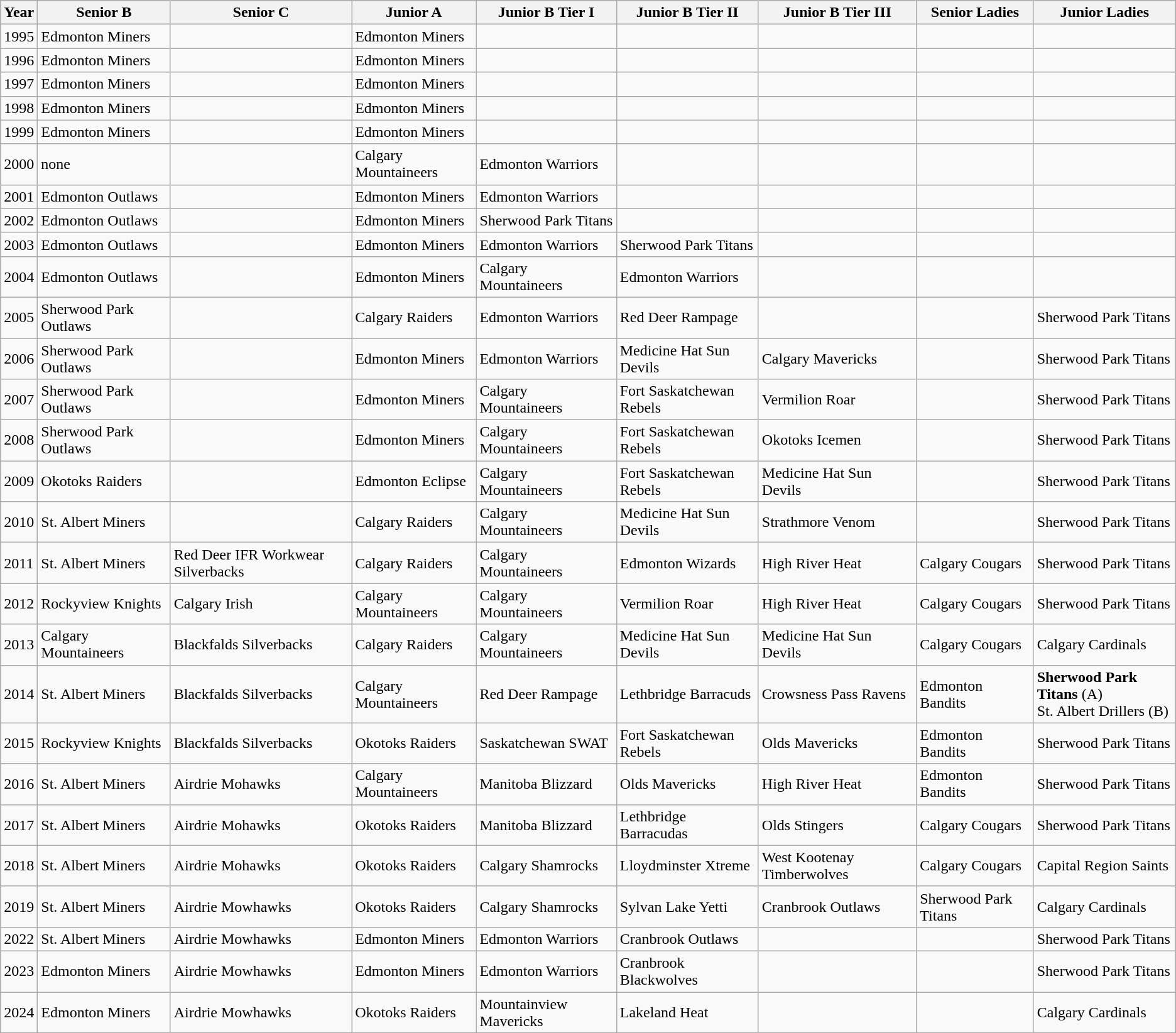<table class="wikitable">
<tr>
<th>Year</th>
<th>Senior B</th>
<th>Senior C</th>
<th>Junior A</th>
<th>Junior B Tier I</th>
<th>Junior B Tier II</th>
<th>Junior B Tier III</th>
<th>Senior Ladies</th>
<th>Junior Ladies</th>
</tr>
<tr>
<td>1995</td>
<td>Edmonton Miners</td>
<td> </td>
<td>Edmonton Miners</td>
<td> </td>
<td> </td>
<td> </td>
<td> </td>
<td> </td>
</tr>
<tr>
<td>1996</td>
<td>Edmonton Miners</td>
<td> </td>
<td>Edmonton Miners</td>
<td> </td>
<td> </td>
<td> </td>
<td> </td>
<td> </td>
</tr>
<tr>
<td>1997</td>
<td>Edmonton Miners</td>
<td> </td>
<td>Edmonton Miners</td>
<td> </td>
<td> </td>
<td> </td>
<td> </td>
<td> </td>
</tr>
<tr>
<td>1998</td>
<td>Edmonton Miners</td>
<td> </td>
<td>Edmonton Miners</td>
<td> </td>
<td> </td>
<td> </td>
<td> </td>
<td> </td>
</tr>
<tr>
<td>1999</td>
<td>Edmonton Miners</td>
<td> </td>
<td>Edmonton Miners</td>
<td> </td>
<td> </td>
<td> </td>
<td> </td>
<td> </td>
</tr>
<tr>
<td>2000</td>
<td>none</td>
<td> </td>
<td>Calgary Mountaineers</td>
<td>Edmonton Warriors</td>
<td> </td>
<td> </td>
<td> </td>
<td> </td>
</tr>
<tr>
<td>2001</td>
<td>Edmonton Outlaws</td>
<td> </td>
<td>Edmonton Miners</td>
<td>Edmonton Warriors</td>
<td> </td>
<td> </td>
<td> </td>
<td> </td>
</tr>
<tr>
<td>2002</td>
<td>Edmonton Outlaws</td>
<td> </td>
<td>Edmonton Miners</td>
<td>Sherwood Park Titans</td>
<td> </td>
<td> </td>
<td> </td>
<td> </td>
</tr>
<tr>
<td>2003</td>
<td>Edmonton Outlaws</td>
<td> </td>
<td>Edmonton Miners</td>
<td>Edmonton Warriors</td>
<td>Sherwood Park Titans</td>
<td> </td>
<td> </td>
<td> </td>
</tr>
<tr>
<td>2004</td>
<td>Edmonton Outlaws</td>
<td> </td>
<td>Edmonton Miners</td>
<td>Calgary Mountaineers</td>
<td>Edmonton Warriors</td>
<td> </td>
<td> </td>
<td> </td>
</tr>
<tr>
<td>2005</td>
<td>Sherwood Park Outlaws</td>
<td> </td>
<td>Calgary Raiders</td>
<td>Edmonton Warriors</td>
<td>Red Deer Rampage</td>
<td> </td>
<td> </td>
<td>Sherwood Park Titans</td>
</tr>
<tr>
<td>2006</td>
<td>Sherwood Park Outlaws</td>
<td> </td>
<td>Edmonton Miners</td>
<td>Edmonton Warriors</td>
<td>Medicine Hat Sun Devils</td>
<td>Calgary Mavericks</td>
<td> </td>
<td>Sherwood Park Titans</td>
</tr>
<tr>
<td>2007</td>
<td>Sherwood Park Outlaws</td>
<td> </td>
<td>Edmonton Miners</td>
<td>Calgary Mountaineers</td>
<td>Fort Saskatchewan Rebels</td>
<td>Vermilion Roar</td>
<td> </td>
<td>Sherwood Park Titans</td>
</tr>
<tr>
<td>2008</td>
<td>Sherwood Park Outlaws</td>
<td> </td>
<td>Edmonton Miners</td>
<td>Calgary Mountaineers</td>
<td>Fort Saskatchewan Rebels</td>
<td>Okotoks Icemen</td>
<td> </td>
<td>Sherwood Park Titans</td>
</tr>
<tr>
<td>2009</td>
<td>Okotoks Raiders</td>
<td> </td>
<td>Edmonton Eclipse</td>
<td>Calgary Mountaineers</td>
<td>Fort Saskatchewan Rebels</td>
<td>Medicine Hat Sun Devils</td>
<td> </td>
<td>Sherwood Park Titans</td>
</tr>
<tr>
<td>2010</td>
<td>St. Albert Miners</td>
<td> </td>
<td>Calgary Raiders</td>
<td>Calgary Mountaineers</td>
<td>Medicine Hat Sun Devils</td>
<td>Strathmore Venom</td>
<td> </td>
<td>Sherwood Park Titans</td>
</tr>
<tr>
<td>2011</td>
<td>St. Albert Miners</td>
<td>Red Deer IFR Workwear Silverbacks</td>
<td>Calgary Raiders</td>
<td>Calgary Mountaineers</td>
<td>Edmonton Wizards</td>
<td>High River Heat</td>
<td>Calgary Cougars</td>
<td>Sherwood Park Titans</td>
</tr>
<tr>
<td>2012</td>
<td>Rockyview Knights</td>
<td>Calgary Irish</td>
<td>Calgary Mountaineers</td>
<td>Calgary Mountaineers</td>
<td>Vermilion Roar</td>
<td>High River Heat</td>
<td>Calgary Cougars</td>
<td>Sherwood Park Titans</td>
</tr>
<tr>
<td>2013</td>
<td>Calgary Mountaineers</td>
<td>Blackfalds Silverbacks</td>
<td>Calgary Raiders</td>
<td>Calgary Mountaineers</td>
<td>Medicine Hat Sun Devils</td>
<td>Medicine Hat Sun Devils</td>
<td>Calgary Cougars</td>
<td>Calgary Cardinals</td>
</tr>
<tr>
<td>2014</td>
<td>St. Albert Miners</td>
<td>Blackfalds Silverbacks</td>
<td>Calgary Mountaineers</td>
<td>Red Deer Rampage</td>
<td>Lethbridge Barracuds</td>
<td>Crowsness Pass Ravens</td>
<td>Edmonton Bandits</td>
<td><strong>Sherwood Park Titans</strong> (A)<br>St. Albert Drillers (B)</td>
</tr>
<tr>
<td>2015</td>
<td>Rockyview Knights</td>
<td>Blackfalds Silverbacks</td>
<td>Okotoks Raiders</td>
<td>Saskatchewan SWAT</td>
<td>Fort Saskatchewan Rebels</td>
<td>Olds Mavericks</td>
<td>Edmonton Bandits</td>
<td>Sherwood Park Titans</td>
</tr>
<tr>
<td>2016</td>
<td>St. Albert Miners</td>
<td>Airdrie Mohawks</td>
<td>Calgary Mountaineers</td>
<td>Manitoba Blizzard</td>
<td>Olds Mavericks</td>
<td>High River Heat</td>
<td>Edmonton Bandits</td>
<td>Sherwood Park Titans</td>
</tr>
<tr>
<td>2017</td>
<td>St. Albert Miners</td>
<td>Airdrie Mohawks</td>
<td>Okotoks Raiders</td>
<td>Manitoba Blizzard</td>
<td>Lethbridge Barracudas</td>
<td>Olds Stingers</td>
<td>Calgary Cougars</td>
<td>Sherwood Park Titans</td>
</tr>
<tr>
<td>2018</td>
<td>St. Albert Miners</td>
<td>Airdrie Mohawks</td>
<td>Okotoks Raiders</td>
<td>Calgary Shamrocks</td>
<td>Lloydminster Xtreme</td>
<td>West Kootenay Timberwolves</td>
<td>Calgary Cougars</td>
<td>Capital Region Saints</td>
</tr>
<tr>
<td>2019</td>
<td>St. Albert Miners</td>
<td>Airdrie Mowhawks</td>
<td>Okotoks Raiders</td>
<td>Calgary Shamrocks</td>
<td>Sylvan Lake Yetti</td>
<td>Cranbrook Outlaws</td>
<td>Sherwood Park Titans</td>
<td>Calgary Cardinals</td>
</tr>
<tr>
<td>2022</td>
<td>St. Albert Miners</td>
<td>Airdrie Mowhawks</td>
<td>Edmonton Miners</td>
<td>Edmonton Warriors</td>
<td>Cranbrook Outlaws</td>
<td></td>
<td></td>
<td>Sherwood Park Titans</td>
</tr>
<tr>
<td>2023</td>
<td>Edmonton Miners</td>
<td>Airdrie Mowhawks</td>
<td>Edmonton Miners</td>
<td>Edmonton Warriors</td>
<td>Cranbrook Blackwolves</td>
<td></td>
<td></td>
<td>Sherwood Park Titans</td>
</tr>
<tr>
<td>2024</td>
<td>Edmonton Miners</td>
<td>Airdrie Mowhawks</td>
<td>Okotoks Raiders</td>
<td>Mountainview Mavericks</td>
<td>Lakeland Heat</td>
<td></td>
<td></td>
<td>Calgary Cardinals</td>
</tr>
</table>
